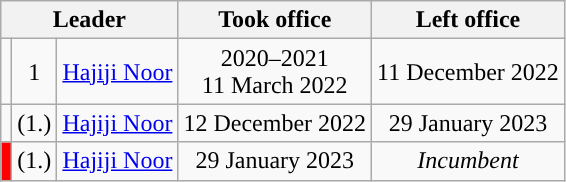<table class="wikitable" style="text-align: center;">
<tr>
<th colspan="3">Leader</th>
<th>Took office</th>
<th>Left office</th>
</tr>
<tr>
<td style="background: "></td>
<td>1</td>
<td><a href='#'>Hajiji Noor</a> <br> </td>
<td>2020–2021  <br> 11 March 2022 </td>
<td>11 December 2022</td>
</tr>
<tr>
<td style="background: "></td>
<td>(1.)</td>
<td><a href='#'>Hajiji Noor</a></td>
<td>12 December 2022</td>
<td>29 January 2023</td>
</tr>
<tr>
<td style="background: red; color: white"></td>
<td>(1.)</td>
<td><a href='#'>Hajiji Noor</a></td>
<td>29 January 2023</td>
<td><em>Incumbent</em></td>
</tr>
</table>
